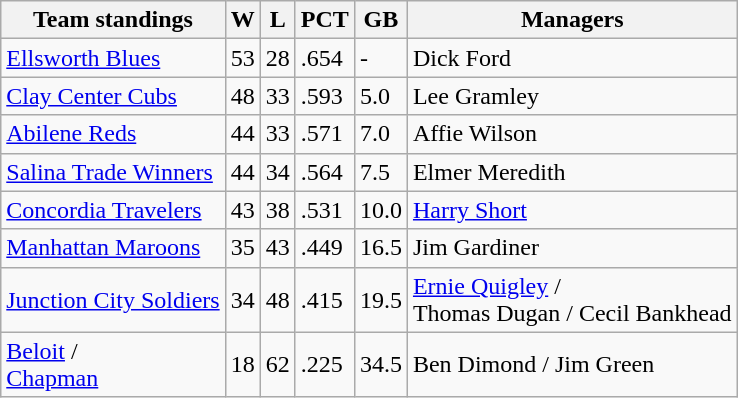<table class="wikitable">
<tr>
<th>Team standings</th>
<th>W</th>
<th>L</th>
<th>PCT</th>
<th>GB</th>
<th>Managers</th>
</tr>
<tr>
<td><a href='#'>Ellsworth Blues</a></td>
<td>53</td>
<td>28</td>
<td>.654</td>
<td>-</td>
<td>Dick Ford</td>
</tr>
<tr>
<td><a href='#'>Clay Center Cubs</a></td>
<td>48</td>
<td>33</td>
<td>.593</td>
<td>5.0</td>
<td>Lee Gramley</td>
</tr>
<tr>
<td><a href='#'>Abilene Reds</a></td>
<td>44</td>
<td>33</td>
<td>.571</td>
<td>7.0</td>
<td>Affie Wilson</td>
</tr>
<tr>
<td><a href='#'>Salina Trade Winners</a></td>
<td>44</td>
<td>34</td>
<td>.564</td>
<td>7.5</td>
<td>Elmer Meredith</td>
</tr>
<tr>
<td><a href='#'>Concordia Travelers</a></td>
<td>43</td>
<td>38</td>
<td>.531</td>
<td>10.0</td>
<td><a href='#'>Harry Short</a></td>
</tr>
<tr>
<td><a href='#'>Manhattan Maroons</a></td>
<td>35</td>
<td>43</td>
<td>.449</td>
<td>16.5</td>
<td>Jim Gardiner</td>
</tr>
<tr>
<td><a href='#'>Junction City Soldiers</a></td>
<td>34</td>
<td>48</td>
<td>.415</td>
<td>19.5</td>
<td><a href='#'>Ernie Quigley</a> /<br> Thomas Dugan / Cecil Bankhead</td>
</tr>
<tr>
<td><a href='#'>Beloit</a> /<br><a href='#'>Chapman</a></td>
<td>18</td>
<td>62</td>
<td>.225</td>
<td>34.5</td>
<td>Ben Dimond / Jim Green</td>
</tr>
</table>
